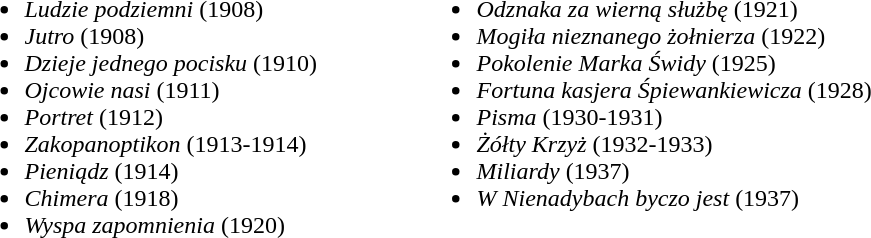<table>
<tr>
<td><br><ul><li><em>Ludzie podziemni</em> (1908)</li><li><em>Jutro</em> (1908)</li><li><em>Dzieje jednego pocisku</em> (1910)</li><li><em>Ojcowie nasi</em> (1911)</li><li><em>Portret</em> (1912)</li><li><em>Zakopanoptikon</em> (1913-1914)</li><li><em>Pieniądz</em> (1914)</li><li><em>Chimera</em> (1918)</li><li><em>Wyspa zapomnienia</em> (1920)</li></ul></td>
<td width="10%"></td>
<td valign="Top"><br><ul><li><em>Odznaka za wierną służbę</em> (1921)</li><li><em>Mogiła nieznanego żołnierza</em> (1922)</li><li><em>Pokolenie Marka Świdy</em> (1925)</li><li><em>Fortuna kasjera Śpiewankiewicza</em> (1928)</li><li><em>Pisma</em> (1930-1931)</li><li><em>Żółty Krzyż</em> (1932-1933)</li><li><em>Miliardy</em> (1937)</li><li><em>W Nienadybach byczo jest</em> (1937)</li></ul></td>
</tr>
</table>
